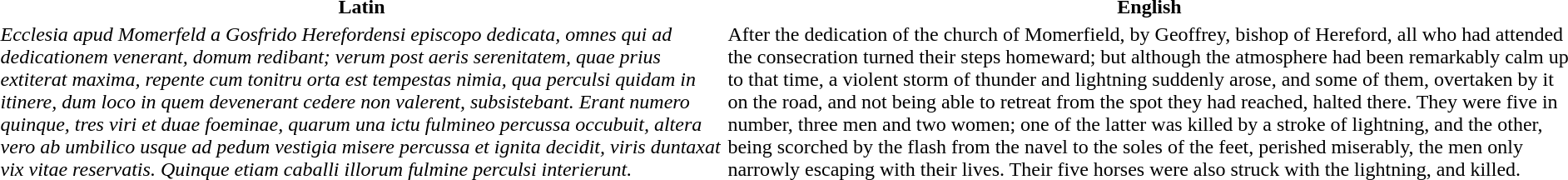<table>
<tr>
<th>Latin</th>
<th>English</th>
</tr>
<tr>
<td><em>Ecclesia apud Momerfeld a Gosfrido Herefordensi episcopo dedicata, omnes qui ad dedicationem venerant, domum redibant; verum post aeris serenitatem, quae prius extiterat maxima, repente cum tonitru orta est tempestas nimia, qua perculsi quidam in itinere, dum loco in quem devenerant cedere non valerent, subsistebant. Erant numero quinque, tres viri et duae foeminae, quarum una ictu fulmineo percussa occubuit, altera vero ab umbilico usque ad pedum vestigia misere percussa et ignita decidit, viris duntaxat vix vitae reservatis. Quinque etiam caballi illorum fulmine perculsi interierunt. </em></td>
<td>After the dedication of the church of Momerfield, by Geoffrey, bishop of Hereford, all who had attended the consecration turned their steps homeward; but although the atmosphere had been remarkably calm up to that time, a violent storm of thunder and lightning suddenly arose, and some of them, overtaken by it on the road, and not being able to retreat from the spot they had reached, halted there. They were five in number, three men and two women; one of the latter was killed by a stroke of lightning, and the other, being scorched by the flash from the navel to the soles of the feet, perished miserably, the men only narrowly escaping with their lives. Their five horses were also struck with the lightning, and killed.</td>
</tr>
</table>
